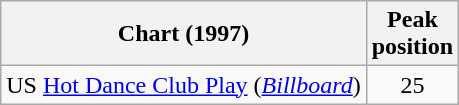<table class="wikitable sortable">
<tr>
<th>Chart (1997)</th>
<th>Peak<br>position</th>
</tr>
<tr>
<td>US <a href='#'>Hot Dance Club Play</a> (<em><a href='#'>Billboard</a></em>)</td>
<td style="text-align:center;">25</td>
</tr>
</table>
